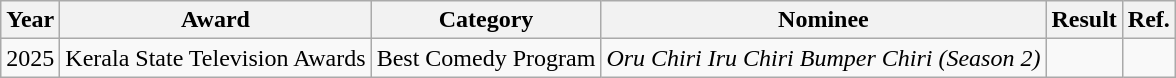<table class="wikitable sortable">
<tr>
<th>Year</th>
<th>Award</th>
<th>Category</th>
<th>Nominee</th>
<th>Result</th>
<th>Ref.</th>
</tr>
<tr>
<td>2025</td>
<td>Kerala State Television Awards</td>
<td>Best Comedy Program</td>
<td><em>Oru Chiri Iru Chiri Bumper Chiri (Season 2)</em></td>
<td></td>
<td></td>
</tr>
</table>
